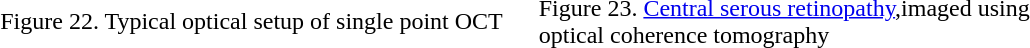<table cellspacing="0" border="0" style="margin:1em auto;">
<tr>
<td><br><span>Figure 22. Typical optical setup of single point OCT</span></td>
<td>     </td>
<td><br><span>Figure 23. <a href='#'>Central serous retinopathy</a>,imaged using<br>optical coherence tomography</span></td>
</tr>
</table>
